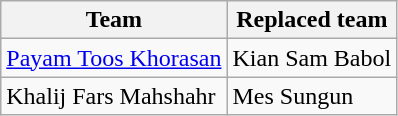<table class="wikitable">
<tr>
<th>Team</th>
<th>Replaced team</th>
</tr>
<tr>
<td><a href='#'>Payam Toos Khorasan</a></td>
<td>Kian Sam Babol</td>
</tr>
<tr>
<td>Khalij Fars Mahshahr</td>
<td>Mes Sungun</td>
</tr>
</table>
